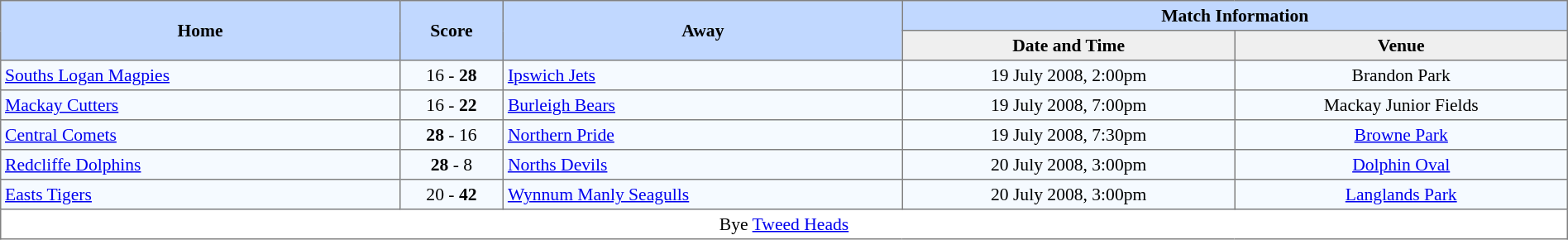<table border=1 style="border-collapse:collapse; font-size:90%; text-align:center;" cellpadding=3 cellspacing=0>
<tr bgcolor=#C1D8FF>
<th rowspan=2 width=12%>Home</th>
<th rowspan=2 width=3%>Score</th>
<th rowspan=2 width=12%>Away</th>
<th colspan=5>Match Information</th>
</tr>
<tr bgcolor=#EFEFEF>
<th width=10%>Date and Time</th>
<th width=10%>Venue</th>
</tr>
<tr bgcolor=#F5FAFF>
<td align=left> <a href='#'>Souths Logan Magpies</a></td>
<td>16 - <strong>28</strong></td>
<td align=left> <a href='#'>Ipswich Jets</a></td>
<td>19 July 2008, 2:00pm</td>
<td>Brandon Park</td>
</tr>
<tr bgcolor=#F5FAFF>
<td align=left> <a href='#'>Mackay Cutters</a></td>
<td>16 - <strong>22</strong></td>
<td align=left> <a href='#'>Burleigh Bears</a></td>
<td>19 July 2008, 7:00pm</td>
<td>Mackay Junior Fields</td>
</tr>
<tr bgcolor=#F5FAFF>
<td align=left> <a href='#'>Central Comets</a></td>
<td><strong>28</strong> - 16</td>
<td align=left> <a href='#'>Northern Pride</a></td>
<td>19 July 2008, 7:30pm</td>
<td><a href='#'>Browne Park</a></td>
</tr>
<tr bgcolor=#F5FAFF>
<td align=left> <a href='#'>Redcliffe Dolphins</a></td>
<td><strong>28</strong> - 8</td>
<td align=left> <a href='#'>Norths Devils</a></td>
<td>20 July 2008, 3:00pm</td>
<td><a href='#'>Dolphin Oval</a></td>
</tr>
<tr bgcolor=#F5FAFF>
<td align=left> <a href='#'>Easts Tigers</a></td>
<td>20 - <strong>42</strong></td>
<td align=left> <a href='#'>Wynnum Manly Seagulls</a></td>
<td>20 July 2008, 3:00pm</td>
<td><a href='#'>Langlands Park</a></td>
</tr>
<tr>
<td colspan=5>Bye  <a href='#'>Tweed Heads</a></td>
</tr>
</table>
